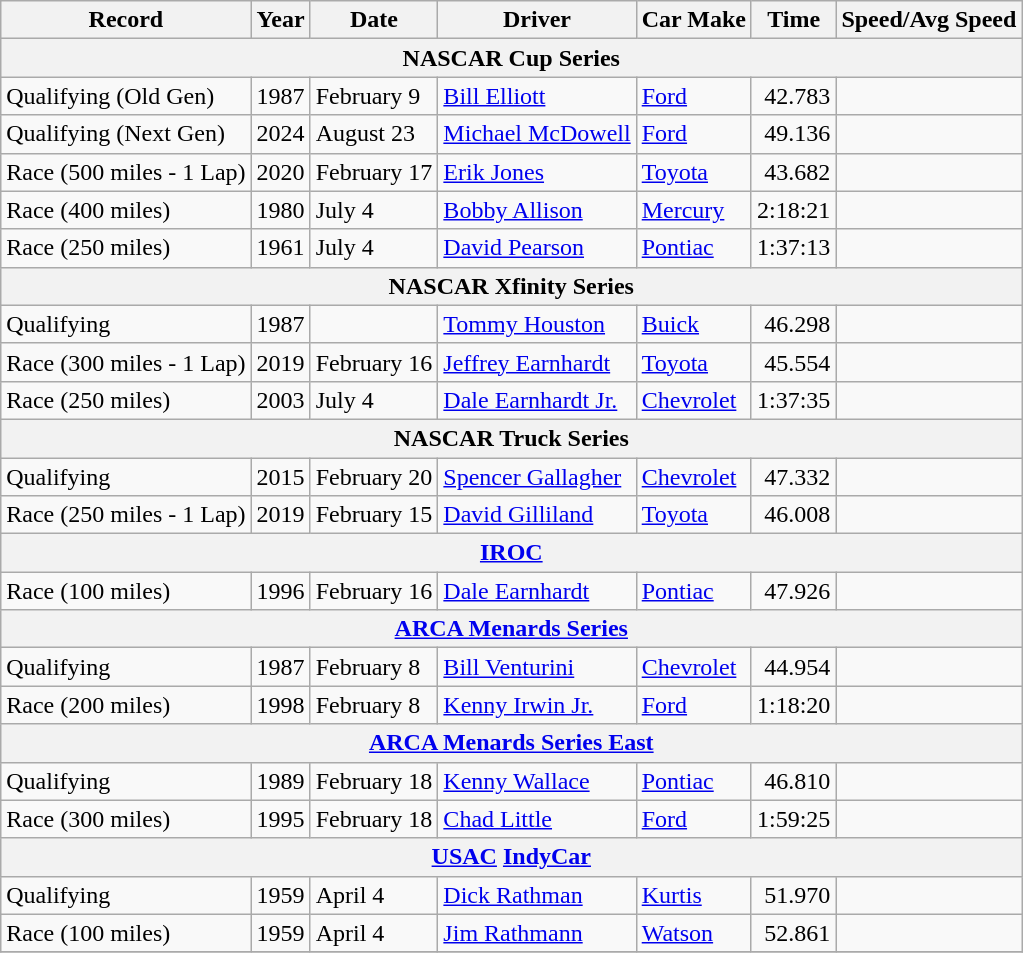<table class="wikitable">
<tr>
<th>Record</th>
<th>Year</th>
<th>Date</th>
<th>Driver</th>
<th>Car Make</th>
<th>Time</th>
<th>Speed/Avg Speed</th>
</tr>
<tr>
<th colspan=7>NASCAR Cup Series</th>
</tr>
<tr>
<td>Qualifying (Old Gen)</td>
<td>1987</td>
<td>February 9</td>
<td><a href='#'>Bill Elliott</a></td>
<td><a href='#'>Ford</a></td>
<td align=right>42.783</td>
<td></td>
</tr>
<tr>
<td>Qualifying (Next Gen)</td>
<td>2024</td>
<td>August 23</td>
<td><a href='#'>Michael McDowell</a></td>
<td><a href='#'>Ford</a></td>
<td align=right>49.136</td>
<td><br></td>
</tr>
<tr>
<td>Race (500 miles - 1 Lap)</td>
<td>2020</td>
<td>February 17</td>
<td><a href='#'>Erik Jones</a></td>
<td><a href='#'>Toyota</a></td>
<td align=right>43.682</td>
<td></td>
</tr>
<tr>
<td>Race (400 miles)</td>
<td>1980</td>
<td>July 4</td>
<td><a href='#'>Bobby Allison</a></td>
<td><a href='#'>Mercury</a></td>
<td align=right>2:18:21</td>
<td></td>
</tr>
<tr>
<td>Race (250 miles)</td>
<td>1961</td>
<td>July 4</td>
<td><a href='#'>David Pearson</a></td>
<td><a href='#'>Pontiac</a></td>
<td align=right>1:37:13</td>
<td></td>
</tr>
<tr>
<th colspan=7>NASCAR Xfinity Series</th>
</tr>
<tr>
<td>Qualifying</td>
<td>1987</td>
<td> </td>
<td><a href='#'>Tommy Houston</a></td>
<td><a href='#'>Buick</a></td>
<td align=right>46.298</td>
<td></td>
</tr>
<tr>
<td>Race (300 miles - 1 Lap)</td>
<td>2019</td>
<td>February 16</td>
<td><a href='#'>Jeffrey Earnhardt</a></td>
<td><a href='#'>Toyota</a></td>
<td align=right>45.554</td>
<td></td>
</tr>
<tr>
<td>Race (250 miles)</td>
<td>2003</td>
<td>July 4</td>
<td><a href='#'>Dale Earnhardt Jr.</a></td>
<td><a href='#'>Chevrolet</a></td>
<td align=right>1:37:35</td>
<td></td>
</tr>
<tr>
<th colspan=7>NASCAR Truck Series</th>
</tr>
<tr>
<td>Qualifying</td>
<td>2015</td>
<td>February 20</td>
<td><a href='#'>Spencer Gallagher</a></td>
<td><a href='#'>Chevrolet</a></td>
<td align=right>47.332</td>
<td></td>
</tr>
<tr>
<td>Race (250 miles - 1 Lap)</td>
<td>2019</td>
<td>February 15</td>
<td><a href='#'>David Gilliland</a></td>
<td><a href='#'>Toyota</a></td>
<td align=right>46.008</td>
<td></td>
</tr>
<tr>
<th colspan=7><a href='#'>IROC</a></th>
</tr>
<tr>
<td>Race (100 miles)</td>
<td>1996</td>
<td>February 16</td>
<td><a href='#'>Dale Earnhardt</a></td>
<td><a href='#'>Pontiac</a></td>
<td align=right>47.926</td>
<td></td>
</tr>
<tr>
<th colspan=7><a href='#'>ARCA Menards Series</a></th>
</tr>
<tr>
<td>Qualifying</td>
<td>1987</td>
<td>February 8</td>
<td><a href='#'>Bill Venturini</a></td>
<td><a href='#'>Chevrolet</a></td>
<td align=right>44.954</td>
<td></td>
</tr>
<tr>
<td>Race (200 miles)</td>
<td>1998</td>
<td>February 8</td>
<td><a href='#'>Kenny Irwin Jr.</a></td>
<td><a href='#'>Ford</a></td>
<td align=right>1:18:20</td>
<td></td>
</tr>
<tr>
<th colspan=7><a href='#'>ARCA Menards Series East</a></th>
</tr>
<tr>
<td>Qualifying</td>
<td>1989</td>
<td>February 18</td>
<td><a href='#'>Kenny Wallace</a></td>
<td><a href='#'>Pontiac</a></td>
<td align=right>46.810</td>
<td></td>
</tr>
<tr>
<td>Race (300 miles)</td>
<td>1995</td>
<td>February 18</td>
<td><a href='#'>Chad Little</a></td>
<td><a href='#'>Ford</a></td>
<td align=right>1:59:25</td>
<td></td>
</tr>
<tr>
<th colspan=7><a href='#'>USAC</a> <a href='#'>IndyCar</a></th>
</tr>
<tr>
<td>Qualifying</td>
<td>1959</td>
<td>April 4</td>
<td><a href='#'>Dick Rathman</a></td>
<td><a href='#'>Kurtis</a></td>
<td align=right>51.970</td>
<td></td>
</tr>
<tr>
<td>Race (100 miles)</td>
<td>1959</td>
<td>April 4</td>
<td><a href='#'>Jim Rathmann</a></td>
<td><a href='#'>Watson</a></td>
<td align=right>52.861</td>
<td></td>
</tr>
<tr>
</tr>
</table>
